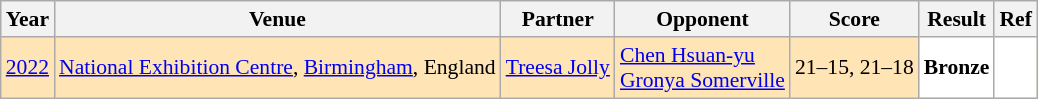<table class="sortable wikitable" style="font-size: 90%;">
<tr>
<th>Year</th>
<th>Venue</th>
<th>Partner</th>
<th>Opponent</th>
<th>Score</th>
<th>Result</th>
<th>Ref</th>
</tr>
<tr style="background:#FFE4B5">
<td align="center"><a href='#'>2022</a></td>
<td align="left"><a href='#'>National Exhibition Centre</a>, <a href='#'>Birmingham</a>, England</td>
<td align="left"> <a href='#'>Treesa Jolly</a></td>
<td align="left"> <a href='#'>Chen Hsuan-yu</a><br> <a href='#'>Gronya Somerville</a></td>
<td align="left">21–15, 21–18</td>
<td style="text-align:left; background:white"> <strong>Bronze</strong></td>
<td style="text-align:center; background:white"></td>
</tr>
</table>
